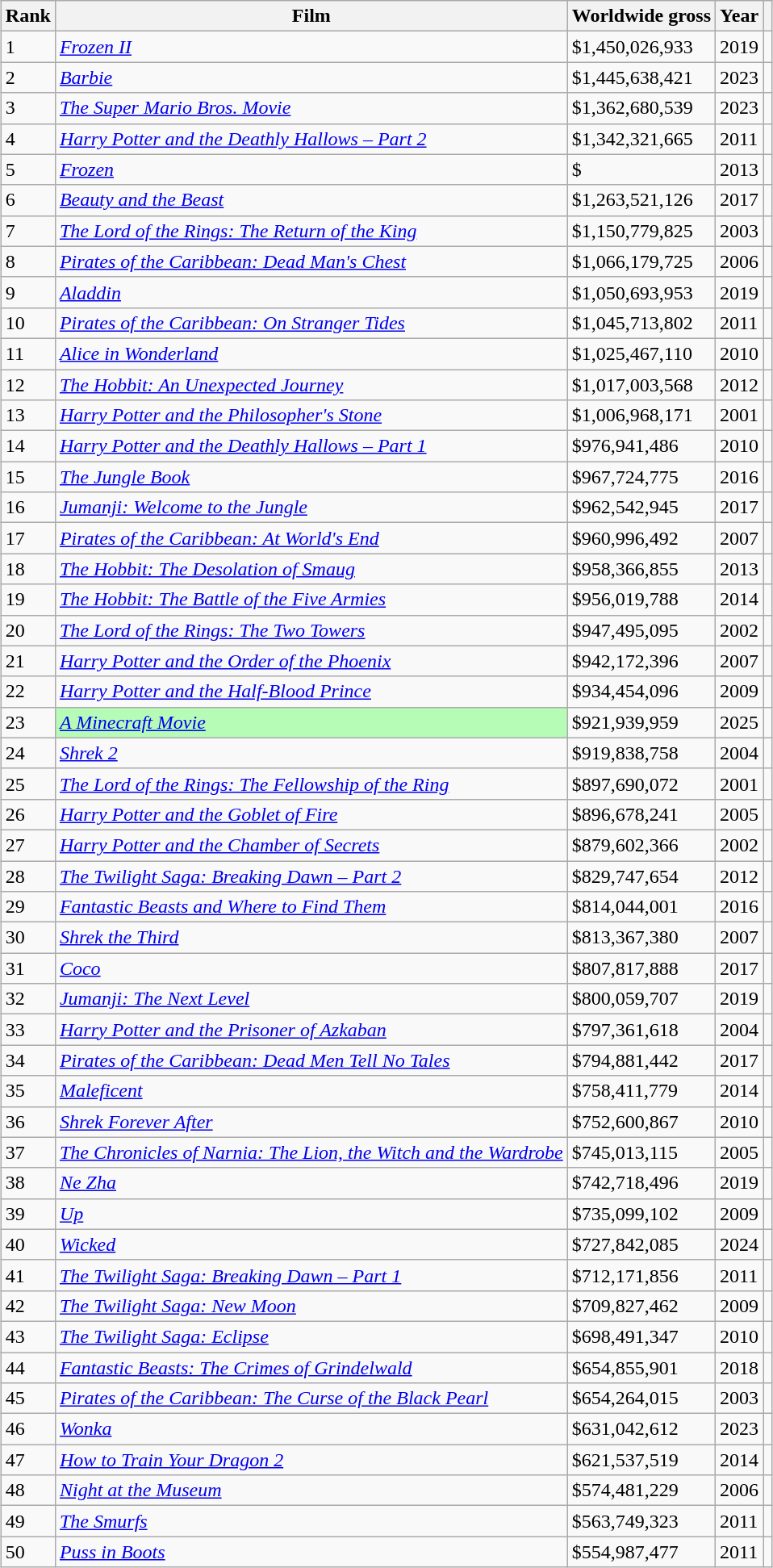<table class="wikitable plainrowheaders" style="margin:auto; margin:auto;" id="Gross">
<tr>
<th>Rank</th>
<th>Film</th>
<th>Worldwide gross</th>
<th>Year</th>
<th></th>
</tr>
<tr>
<td>1</td>
<td><em><a href='#'>Frozen II</a></em></td>
<td>$1,450,026,933</td>
<td>2019</td>
<td></td>
</tr>
<tr>
<td>2</td>
<td><em><a href='#'>Barbie</a></em></td>
<td>$1,445,638,421</td>
<td>2023</td>
<td></td>
</tr>
<tr>
<td>3</td>
<td><em><a href='#'>The Super Mario Bros. Movie</a></em></td>
<td>$1,362,680,539</td>
<td>2023</td>
<td></td>
</tr>
<tr>
<td>4</td>
<td><em><a href='#'>Harry Potter and the Deathly Hallows – Part 2</a></em></td>
<td>$1,342,321,665</td>
<td>2011</td>
<td></td>
</tr>
<tr>
<td>5</td>
<td><em><a href='#'>Frozen</a></em></td>
<td>$</td>
<td>2013</td>
<td></td>
</tr>
<tr>
<td>6</td>
<td><em><a href='#'>Beauty and the Beast</a></em></td>
<td>$1,263,521,126</td>
<td>2017</td>
<td></td>
</tr>
<tr>
<td>7</td>
<td><em><a href='#'>The Lord of the Rings: The Return of the King</a></em></td>
<td>$1,150,779,825</td>
<td>2003</td>
<td></td>
</tr>
<tr>
<td>8</td>
<td><em><a href='#'>Pirates of the Caribbean: Dead Man's Chest</a></em></td>
<td>$1,066,179,725</td>
<td>2006</td>
<td></td>
</tr>
<tr>
<td>9</td>
<td><em><a href='#'>Aladdin</a></em></td>
<td>$1,050,693,953</td>
<td>2019</td>
<td></td>
</tr>
<tr>
<td>10</td>
<td><em><a href='#'>Pirates of the Caribbean: On Stranger Tides</a></em></td>
<td>$1,045,713,802</td>
<td>2011</td>
<td></td>
</tr>
<tr>
<td>11</td>
<td><em><a href='#'>Alice in Wonderland</a></em></td>
<td>$1,025,467,110</td>
<td>2010</td>
<td></td>
</tr>
<tr>
<td>12</td>
<td><em><a href='#'>The Hobbit: An Unexpected Journey</a></em></td>
<td>$1,017,003,568</td>
<td>2012</td>
<td></td>
</tr>
<tr>
<td>13</td>
<td><em><a href='#'>Harry Potter and the Philosopher's Stone</a></em></td>
<td>$1,006,968,171</td>
<td>2001</td>
<td></td>
</tr>
<tr>
<td>14</td>
<td><em><a href='#'>Harry Potter and the Deathly Hallows – Part 1</a></em></td>
<td>$976,941,486</td>
<td>2010</td>
<td></td>
</tr>
<tr>
<td>15</td>
<td><em><a href='#'>The Jungle Book</a></em></td>
<td>$967,724,775</td>
<td>2016</td>
<td></td>
</tr>
<tr>
<td>16</td>
<td><em><a href='#'>Jumanji: Welcome to the Jungle</a></em></td>
<td>$962,542,945</td>
<td>2017</td>
<td></td>
</tr>
<tr>
<td>17</td>
<td><em><a href='#'>Pirates of the Caribbean: At World's End</a></em></td>
<td>$960,996,492</td>
<td>2007</td>
<td></td>
</tr>
<tr>
<td>18</td>
<td><em><a href='#'>The Hobbit: The Desolation of Smaug</a></em></td>
<td>$958,366,855</td>
<td>2013</td>
<td></td>
</tr>
<tr>
<td>19</td>
<td><em><a href='#'>The Hobbit: The Battle of the Five Armies</a></em></td>
<td>$956,019,788</td>
<td>2014</td>
<td></td>
</tr>
<tr>
<td>20</td>
<td><em><a href='#'>The Lord of the Rings: The Two Towers</a></em></td>
<td>$947,495,095</td>
<td>2002</td>
<td></td>
</tr>
<tr>
<td>21</td>
<td><em><a href='#'>Harry Potter and the Order of the Phoenix</a></em></td>
<td>$942,172,396</td>
<td>2007</td>
<td></td>
</tr>
<tr>
<td>22</td>
<td><em><a href='#'>Harry Potter and the Half-Blood Prince</a></em></td>
<td>$934,454,096</td>
<td>2009</td>
<td></td>
</tr>
<tr>
<td>23</td>
<td style="background:#b6fcb6;"><em><a href='#'>A Minecraft Movie</a></em> </td>
<td>$921,939,959</td>
<td>2025</td>
<td></td>
</tr>
<tr>
<td>24</td>
<td><em><a href='#'>Shrek 2</a></em></td>
<td>$919,838,758</td>
<td>2004</td>
<td></td>
</tr>
<tr>
<td>25</td>
<td><em><a href='#'>The Lord of the Rings: The Fellowship of the Ring</a></em></td>
<td>$897,690,072</td>
<td>2001</td>
<td></td>
</tr>
<tr>
<td>26</td>
<td><em><a href='#'>Harry Potter and the Goblet of Fire</a></em></td>
<td>$896,678,241</td>
<td>2005</td>
<td></td>
</tr>
<tr>
<td>27</td>
<td><em><a href='#'>Harry Potter and the Chamber of Secrets</a></em></td>
<td>$879,602,366</td>
<td>2002</td>
<td></td>
</tr>
<tr>
<td>28</td>
<td><em><a href='#'>The Twilight Saga: Breaking Dawn – Part 2</a></em></td>
<td>$829,747,654</td>
<td>2012</td>
<td></td>
</tr>
<tr>
<td>29</td>
<td><em><a href='#'>Fantastic Beasts and Where to Find Them</a></em></td>
<td>$814,044,001</td>
<td>2016</td>
<td></td>
</tr>
<tr>
<td>30</td>
<td><em><a href='#'>Shrek the Third</a></em></td>
<td>$813,367,380</td>
<td>2007</td>
<td></td>
</tr>
<tr>
<td>31</td>
<td><em><a href='#'>Coco</a></em></td>
<td>$807,817,888</td>
<td>2017</td>
<td></td>
</tr>
<tr>
<td>32</td>
<td><em><a href='#'>Jumanji: The Next Level</a></em></td>
<td>$800,059,707</td>
<td>2019</td>
<td></td>
</tr>
<tr>
<td>33</td>
<td><em><a href='#'>Harry Potter and the Prisoner of Azkaban</a></em></td>
<td>$797,361,618</td>
<td>2004</td>
<td></td>
</tr>
<tr>
<td>34</td>
<td><em><a href='#'>Pirates of the Caribbean: Dead Men Tell No Tales</a></em></td>
<td>$794,881,442</td>
<td>2017</td>
<td></td>
</tr>
<tr>
<td>35</td>
<td><em><a href='#'>Maleficent</a></em></td>
<td>$758,411,779</td>
<td>2014</td>
<td></td>
</tr>
<tr>
<td>36</td>
<td><em><a href='#'>Shrek Forever After</a></em></td>
<td>$752,600,867</td>
<td>2010</td>
<td></td>
</tr>
<tr>
<td>37</td>
<td><em><a href='#'>The Chronicles of Narnia: The Lion, the Witch and the Wardrobe</a></em></td>
<td>$745,013,115</td>
<td>2005</td>
<td></td>
</tr>
<tr>
<td>38</td>
<td><em><a href='#'>Ne Zha</a></em></td>
<td>$742,718,496</td>
<td>2019</td>
<td></td>
</tr>
<tr>
<td>39</td>
<td><em><a href='#'>Up</a></em></td>
<td>$735,099,102</td>
<td>2009</td>
<td></td>
</tr>
<tr>
<td>40</td>
<td><em><a href='#'>Wicked</a></em></td>
<td>$727,842,085</td>
<td>2024</td>
<td></td>
</tr>
<tr>
<td>41</td>
<td><em><a href='#'>The Twilight Saga: Breaking Dawn – Part 1</a></em></td>
<td>$712,171,856</td>
<td>2011</td>
<td></td>
</tr>
<tr>
<td>42</td>
<td><em><a href='#'>The Twilight Saga: New Moon</a></em></td>
<td>$709,827,462</td>
<td>2009</td>
<td></td>
</tr>
<tr>
<td>43</td>
<td><em><a href='#'>The Twilight Saga: Eclipse</a></em></td>
<td>$698,491,347</td>
<td>2010</td>
<td></td>
</tr>
<tr>
<td>44</td>
<td><em><a href='#'>Fantastic Beasts: The Crimes of Grindelwald</a></em></td>
<td>$654,855,901</td>
<td>2018</td>
<td></td>
</tr>
<tr>
<td>45</td>
<td><em><a href='#'>Pirates of the Caribbean: The Curse of the Black Pearl</a></em></td>
<td>$654,264,015</td>
<td>2003</td>
<td></td>
</tr>
<tr>
<td>46</td>
<td><em><a href='#'>Wonka</a></em></td>
<td>$631,042,612</td>
<td>2023</td>
<td></td>
</tr>
<tr>
<td>47</td>
<td><em><a href='#'>How to Train Your Dragon 2</a></em></td>
<td>$621,537,519</td>
<td>2014</td>
<td></td>
</tr>
<tr>
<td>48</td>
<td><em><a href='#'>Night at the Museum</a></em></td>
<td>$574,481,229</td>
<td>2006</td>
<td></td>
</tr>
<tr>
<td>49</td>
<td><em><a href='#'>The Smurfs</a></em></td>
<td>$563,749,323</td>
<td>2011</td>
<td></td>
</tr>
<tr>
<td>50</td>
<td><em><a href='#'>Puss in Boots</a></em></td>
<td>$554,987,477</td>
<td>2011</td>
<td></td>
</tr>
</table>
